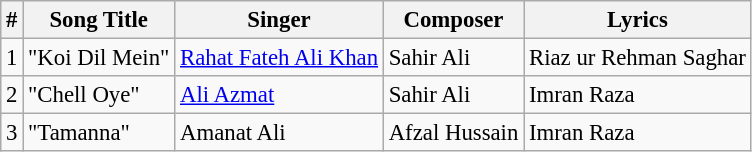<table class="wikitable" style="font-size:95%;">
<tr>
<th>#</th>
<th>Song Title</th>
<th>Singer</th>
<th>Composer</th>
<th>Lyrics</th>
</tr>
<tr>
<td>1</td>
<td>"Koi Dil Mein"</td>
<td><a href='#'>Rahat Fateh Ali Khan</a></td>
<td>Sahir Ali</td>
<td>Riaz ur Rehman Saghar</td>
</tr>
<tr>
<td>2</td>
<td>"Chell Oye"</td>
<td><a href='#'>Ali Azmat</a></td>
<td>Sahir Ali</td>
<td>Imran Raza</td>
</tr>
<tr>
<td>3</td>
<td>"Tamanna"</td>
<td>Amanat Ali</td>
<td>Afzal Hussain</td>
<td>Imran Raza</td>
</tr>
</table>
